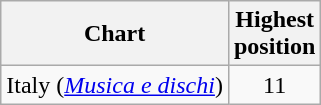<table class="wikitable">
<tr>
<th>Chart</th>
<th>Highest<br>position</th>
</tr>
<tr>
<td>Italy (<em><a href='#'>Musica e dischi</a></em>)</td>
<td style="text-align:center">11</td>
</tr>
</table>
